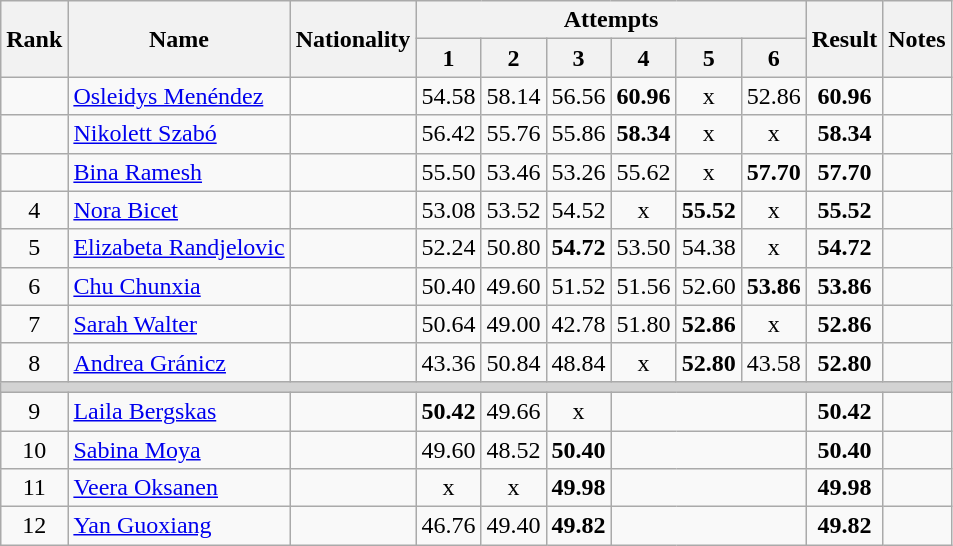<table class="wikitable sortable" style="text-align:center">
<tr>
<th rowspan=2>Rank</th>
<th rowspan=2>Name</th>
<th rowspan=2>Nationality</th>
<th colspan=6>Attempts</th>
<th rowspan=2>Result</th>
<th rowspan=2>Notes</th>
</tr>
<tr>
<th>1</th>
<th>2</th>
<th>3</th>
<th>4</th>
<th>5</th>
<th>6</th>
</tr>
<tr>
<td></td>
<td align=left><a href='#'>Osleidys Menéndez</a></td>
<td align=left></td>
<td>54.58</td>
<td>58.14</td>
<td>56.56</td>
<td><strong>60.96</strong></td>
<td>x</td>
<td>52.86</td>
<td><strong>60.96</strong></td>
<td></td>
</tr>
<tr>
<td></td>
<td align=left><a href='#'>Nikolett Szabó</a></td>
<td align=left></td>
<td>56.42</td>
<td>55.76</td>
<td>55.86</td>
<td><strong>58.34</strong></td>
<td>x</td>
<td>x</td>
<td><strong>58.34</strong></td>
<td></td>
</tr>
<tr>
<td></td>
<td align=left><a href='#'>Bina Ramesh</a></td>
<td align=left></td>
<td>55.50</td>
<td>53.46</td>
<td>53.26</td>
<td>55.62</td>
<td>x</td>
<td><strong>57.70</strong></td>
<td><strong>57.70</strong></td>
<td></td>
</tr>
<tr>
<td>4</td>
<td align=left><a href='#'>Nora Bicet</a></td>
<td align=left></td>
<td>53.08</td>
<td>53.52</td>
<td>54.52</td>
<td>x</td>
<td><strong>55.52</strong></td>
<td>x</td>
<td><strong>55.52</strong></td>
<td></td>
</tr>
<tr>
<td>5</td>
<td align=left><a href='#'>Elizabeta Randjelovic</a></td>
<td align=left></td>
<td>52.24</td>
<td>50.80</td>
<td><strong>54.72</strong></td>
<td>53.50</td>
<td>54.38</td>
<td>x</td>
<td><strong>54.72</strong></td>
<td></td>
</tr>
<tr>
<td>6</td>
<td align=left><a href='#'>Chu Chunxia</a></td>
<td align=left></td>
<td>50.40</td>
<td>49.60</td>
<td>51.52</td>
<td>51.56</td>
<td>52.60</td>
<td><strong>53.86</strong></td>
<td><strong>53.86</strong></td>
<td></td>
</tr>
<tr>
<td>7</td>
<td align=left><a href='#'>Sarah Walter</a></td>
<td align=left></td>
<td>50.64</td>
<td>49.00</td>
<td>42.78</td>
<td>51.80</td>
<td><strong>52.86</strong></td>
<td>x</td>
<td><strong>52.86</strong></td>
<td></td>
</tr>
<tr>
<td>8</td>
<td align=left><a href='#'>Andrea Gránicz</a></td>
<td align=left></td>
<td>43.36</td>
<td>50.84</td>
<td>48.84</td>
<td>x</td>
<td><strong>52.80</strong></td>
<td>43.58</td>
<td><strong>52.80</strong></td>
<td></td>
</tr>
<tr>
<td colspan=11 bgcolor=lightgray></td>
</tr>
<tr>
<td>9</td>
<td align=left><a href='#'>Laila Bergskas</a></td>
<td align=left></td>
<td><strong>50.42</strong></td>
<td>49.66</td>
<td>x</td>
<td colspan=3></td>
<td><strong>50.42</strong></td>
<td></td>
</tr>
<tr>
<td>10</td>
<td align=left><a href='#'>Sabina Moya</a></td>
<td align=left></td>
<td>49.60</td>
<td>48.52</td>
<td><strong>50.40</strong></td>
<td colspan=3></td>
<td><strong>50.40</strong></td>
<td></td>
</tr>
<tr>
<td>11</td>
<td align=left><a href='#'>Veera Oksanen</a></td>
<td align=left></td>
<td>x</td>
<td>x</td>
<td><strong>49.98</strong></td>
<td colspan=3></td>
<td><strong>49.98</strong></td>
<td></td>
</tr>
<tr>
<td>12</td>
<td align=left><a href='#'>Yan Guoxiang</a></td>
<td align=left></td>
<td>46.76</td>
<td>49.40</td>
<td><strong>49.82</strong></td>
<td colspan=3></td>
<td><strong>49.82</strong></td>
<td></td>
</tr>
</table>
